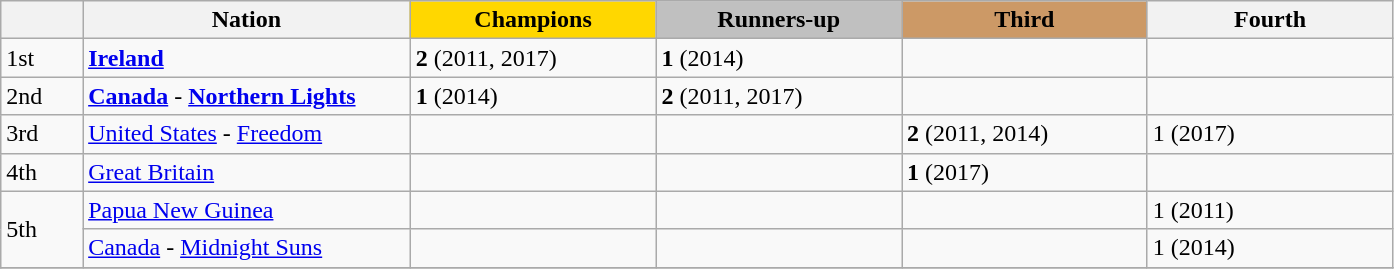<table class="wikitable" style="text-align: left;">
<tr>
<th width=5%></th>
<th width=20%>Nation</th>
<th style="background:#FFD700;" width=15%>Champions</th>
<th style="background:#C0C0C0;" width=15%>Runners-up</th>
<th style="background:#CC9966;" width=15%>Third</th>
<th width=15%>Fourth</th>
</tr>
<tr>
<td>1st</td>
<td> <strong><a href='#'>Ireland</a></strong></td>
<td><strong>2</strong> (2011, 2017)</td>
<td><strong>1</strong> (2014)</td>
<td></td>
<td></td>
</tr>
<tr>
<td>2nd</td>
<td> <strong><a href='#'>Canada</a></strong> - <strong><a href='#'>Northern Lights</a></strong></td>
<td><strong>1</strong> (2014)</td>
<td><strong>2</strong> (2011, 2017)</td>
<td></td>
<td></td>
</tr>
<tr>
<td>3rd</td>
<td> <a href='#'>United States</a> - <a href='#'>Freedom</a></td>
<td></td>
<td></td>
<td><strong>2</strong> (2011, 2014)</td>
<td>1 (2017)</td>
</tr>
<tr>
<td>4th</td>
<td> <a href='#'>Great Britain</a></td>
<td></td>
<td></td>
<td><strong>1</strong> (2017)</td>
<td></td>
</tr>
<tr>
<td rowspan="2">5th</td>
<td> <a href='#'>Papua New Guinea</a></td>
<td></td>
<td></td>
<td></td>
<td>1 (2011)</td>
</tr>
<tr>
<td> <a href='#'>Canada</a> - <a href='#'>Midnight Suns</a></td>
<td></td>
<td></td>
<td></td>
<td>1 (2014)</td>
</tr>
<tr>
</tr>
</table>
